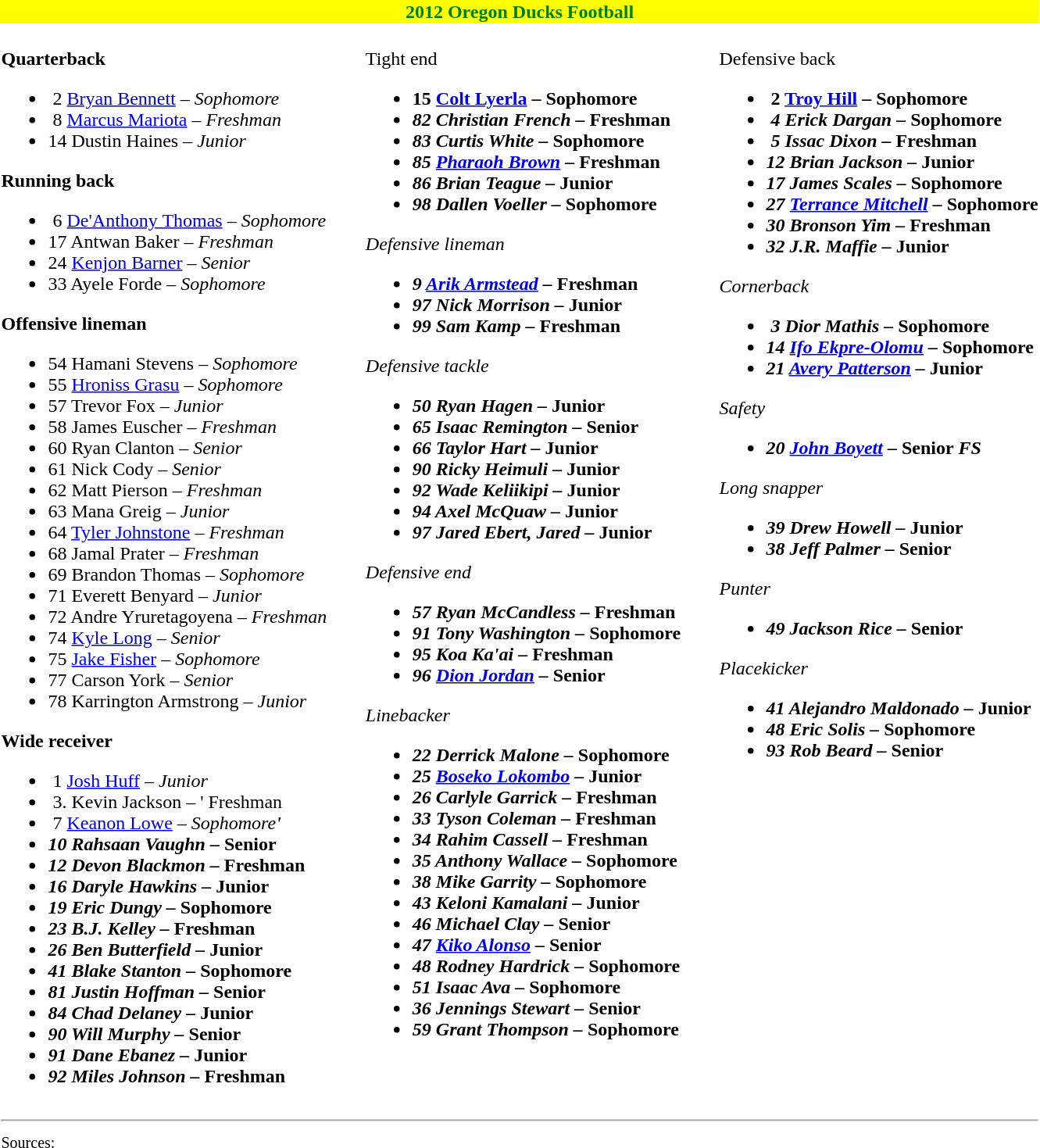<table class="toccolours" style="text-align: left;">
<tr>
<td colspan=11 style="color:#008000;background:#FFFF00; text-align: center"><strong>2012 Oregon Ducks Football</strong></td>
</tr>
<tr>
<td valign="top"><br><strong>Quarterback</strong><ul><li> 2   <a href='#'>Bryan Bennett</a> – <em>Sophomore</em></li><li> 8   <a href='#'>Marcus Mariota</a> – <em> Freshman</em></li><li>14  Dustin Haines – <em>Junior</em></li></ul><strong>Running back</strong><ul><li> 6   <a href='#'>De'Anthony Thomas</a> – <em>Sophomore</em></li><li>17  Antwan Baker – <em> Freshman</em></li><li>24  <a href='#'>Kenjon Barner</a> – <em>Senior</em></li><li>33  Ayele Forde – <em>Sophomore</em></li></ul><strong>Offensive lineman</strong><ul><li>54  Hamani Stevens – <em>Sophomore</em></li><li>55  <a href='#'>Hroniss Grasu</a> – <em>Sophomore</em></li><li>57  Trevor Fox – <em>Junior</em></li><li>58  James Euscher – <em> Freshman</em></li><li>60  Ryan Clanton – <em>Senior</em></li><li>61  Nick Cody – <em>Senior</em></li><li>62  Matt Pierson – <em> Freshman</em></li><li>63  Mana Greig – <em>Junior</em></li><li>64  <a href='#'>Tyler Johnstone</a> – <em> Freshman</em></li><li>68  Jamal Prater – <em> Freshman</em></li><li>69  Brandon Thomas – <em>Sophomore</em></li><li>71  Everett Benyard – <em>Junior</em></li><li>72  Andre Yruretagoyena – <em> Freshman</em></li><li>74  <a href='#'>Kyle Long</a> – <em>Senior</em></li><li>75  <a href='#'>Jake Fisher</a> – <em>Sophomore</em></li><li>77  Carson York – <em>Senior</em></li><li>78  Karrington Armstrong – <em>Junior</em></li></ul><strong>Wide receiver</strong><ul><li> 1   <a href='#'>Josh Huff</a> – <em>Junior</em></li><li> 3. Kevin Jackson – ' Freshman</li><li> 7   <a href='#'>Keanon Lowe</a> – <em>Sophomore<strong>'</li><li>10  Rahsaan Vaughn – </em>Senior<em></li><li>12  Devon Blackmon – </em> Freshman<em></li><li>16  Daryle Hawkins – </em>Junior<em></li><li>19  Eric Dungy – </em>Sophomore<em></li><li>23  B.J. Kelley – </em> Freshman<em></li><li>26  Ben Butterfield – </em>Junior<em></li><li>41  Blake Stanton – </em>Sophomore<em></li><li>81  Justin Hoffman – </em>Senior<em></li><li>84  Chad Delaney – </em>Junior<em></li><li>90  Will Murphy – </em>Senior<em></li><li>91  Dane Ebanez – </em>Junior<em></li><li>92  Miles Johnson – </em> Freshman<em></li></ul></td>
<td width="25"> </td>
<td valign="top"><br></strong>Tight end<strong><ul><li>15  <a href='#'>Colt Lyerla</a> – </em>Sophomore<em></li><li>82  Christian French – </em> Freshman<em></li><li>83  Curtis White – </em>Sophomore<em></li><li>85  <a href='#'>Pharaoh Brown</a> – </em>Freshman<em></li><li>86  Brian Teague – </em>Junior<em></li><li>98  Dallen Voeller – </em>Sophomore<em></li></ul></strong>Defensive lineman<strong><ul><li>9 <a href='#'>Arik Armstead</a> – </em>Freshman<em></li><li>97  Nick Morrison – </em>Junior<em></li><li>99  Sam Kamp – </em> Freshman<em></li></ul></strong>Defensive tackle<strong><ul><li>50  Ryan Hagen – </em>Junior<em></li><li>65  Isaac Remington – </em>Senior<em></li><li>66  Taylor Hart – </em>Junior<em></li><li>90  Ricky Heimuli – </em>Junior<em></li><li>92  Wade Keliikipi – </em>Junior<em></li><li>94  Axel McQuaw – </em>Junior<em></li><li>97  Jared Ebert, Jared – </em>Junior<em></li></ul></strong>Defensive end<strong><ul><li>57  Ryan McCandless – </em> Freshman<em></li><li>91  Tony Washington – </em>Sophomore<em></li><li>95  Koa Ka'ai – </em> Freshman<em></li><li>96  <a href='#'>Dion Jordan</a> – </em>Senior<em></li></ul></strong>Linebacker<strong><ul><li>22  Derrick Malone – </em>Sophomore<em></li><li>25  <a href='#'>Boseko Lokombo</a> – </em>Junior<em></li><li>26  Carlyle Garrick – </em> Freshman<em></li><li>33  Tyson Coleman – </em> Freshman<em></li><li>34  Rahim Cassell – </em> Freshman<em></li><li>35  Anthony Wallace – </em>Sophomore<em></li><li>38  Mike Garrity – </em>Sophomore<em></li><li>43  Keloni Kamalani – </em>Junior<em></li><li>46  Michael Clay – </em>Senior<em></li><li>47  <a href='#'>Kiko Alonso</a> – </em>Senior<em></li><li>48  Rodney Hardrick – </em>Sophomore<em></li><li>51  Isaac Ava – </em>Sophomore<em></li><li>36  Jennings Stewart – </em>Senior<em></li><li>59  Grant Thompson – </em>Sophomore<em></li></ul></td>
<td width="25"> </td>
<td valign="top"><br></strong>Defensive back<strong><ul><li> 2   <a href='#'>Troy Hill</a> – </em>Sophomore<em></li><li> 4   Erick Dargan – </em>Sophomore<em></li><li> 5   Issac Dixon – </em> Freshman<em></li><li>12  Brian Jackson – </em>Junior<em></li><li>17  James Scales – </em>Sophomore<em></li><li>27  <a href='#'>Terrance Mitchell</a> – </em>Sophomore<em></li><li>30  Bronson Yim – </em> Freshman<em></li><li>32  J.R. Maffie – </em>Junior<em></li></ul></strong>Cornerback<strong><ul><li> 3   Dior Mathis – </em>Sophomore<em></li><li>14  <a href='#'>Ifo Ekpre-Olomu</a> – </em>Sophomore<em></li><li>21  <a href='#'>Avery Patterson</a> – </em>Junior<em></li></ul></strong>Safety<strong><ul><li>20  <a href='#'>John Boyett</a> – </em>Senior<em> FS</li></ul></strong>Long snapper<strong><ul><li>39  Drew Howell – </em>Junior<em></li><li>38  Jeff Palmer – </em>Senior<em></li></ul></strong>Punter<strong><ul><li>49  Jackson Rice – </em>Senior<em></li></ul></strong>Placekicker<strong><ul><li>41  Alejandro Maldonado – </em>Junior<em></li><li>48  Eric Solis – </em>Sophomore<em></li><li>93  Rob Beard – </em>Senior<em></li></ul></td>
</tr>
<tr>
<td colspan="7"><hr><small>Sources: </small></td>
</tr>
</table>
